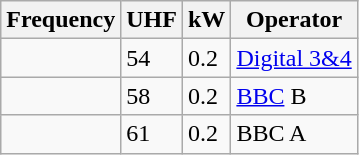<table class="wikitable sortable">
<tr>
<th>Frequency</th>
<th>UHF</th>
<th>kW</th>
<th>Operator</th>
</tr>
<tr>
<td></td>
<td>54</td>
<td>0.2</td>
<td><a href='#'>Digital 3&4</a></td>
</tr>
<tr>
<td></td>
<td>58</td>
<td>0.2</td>
<td><a href='#'>BBC</a> B</td>
</tr>
<tr>
<td></td>
<td>61</td>
<td>0.2</td>
<td>BBC A</td>
</tr>
</table>
